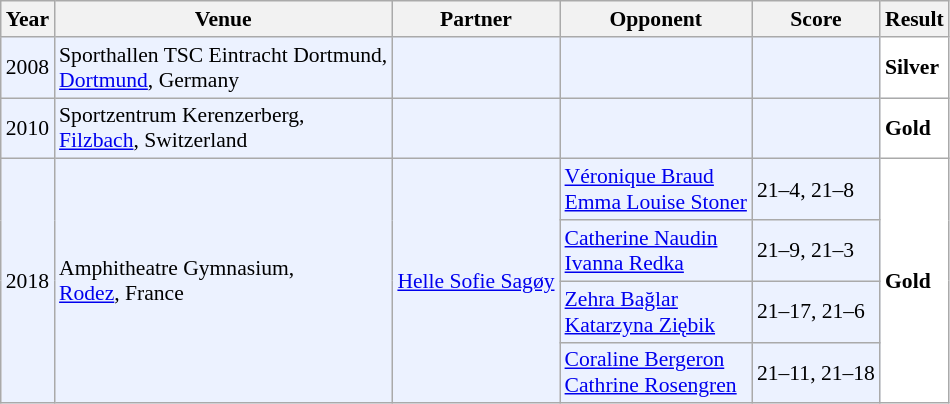<table class="sortable wikitable" style="font-size: 90%;">
<tr>
<th>Year</th>
<th>Venue</th>
<th>Partner</th>
<th>Opponent</th>
<th>Score</th>
<th>Result</th>
</tr>
<tr style="background:#ECF2FF">
<td align="center">2008</td>
<td align="left">Sporthallen TSC Eintracht Dortmund,<br><a href='#'>Dortmund</a>, Germany</td>
<td></td>
<td align="left"></td>
<td align="left"></td>
<td style="text-align:left; background:white"> <strong>Silver</strong></td>
</tr>
<tr style="background:#ECF2FF">
<td align="center">2010</td>
<td align="left">Sportzentrum Kerenzerberg,<br><a href='#'>Filzbach</a>, Switzerland</td>
<td></td>
<td align="left"></td>
<td align="left"></td>
<td style="text-align:left; background:white"> <strong>Gold</strong></td>
</tr>
<tr style="background:#ECF2FF">
<td rowspan="4" align="center">2018</td>
<td rowspan="4" align="left">Amphitheatre Gymnasium,<br><a href='#'>Rodez</a>, France</td>
<td rowspan="4"> <a href='#'>Helle Sofie Sagøy</a></td>
<td align="left"> <a href='#'>Véronique Braud</a><br> <a href='#'>Emma Louise Stoner</a></td>
<td align="left">21–4, 21–8</td>
<td rowspan="4" style="text-align:left; background:white"> <strong>Gold</strong></td>
</tr>
<tr style="background:#ECF2FF">
<td> <a href='#'>Catherine Naudin</a><br> <a href='#'>Ivanna Redka</a></td>
<td>21–9, 21–3</td>
</tr>
<tr style="background:#ECF2FF">
<td> <a href='#'>Zehra Bağlar</a><br> <a href='#'>Katarzyna Ziębik</a></td>
<td>21–17, 21–6</td>
</tr>
<tr style="background:#ECF2FF">
<td> <a href='#'>Coraline Bergeron</a><br> <a href='#'>Cathrine Rosengren</a></td>
<td>21–11, 21–18</td>
</tr>
</table>
